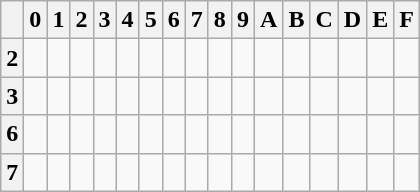<table class="wikitable">
<tr>
<th></th>
<th>0</th>
<th>1</th>
<th>2</th>
<th>3</th>
<th>4</th>
<th>5</th>
<th>6</th>
<th>7</th>
<th>8</th>
<th>9</th>
<th>A</th>
<th>B</th>
<th>C</th>
<th>D</th>
<th>E</th>
<th>F</th>
</tr>
<tr>
<th>2</th>
<td></td>
<td></td>
<td></td>
<td></td>
<td></td>
<td></td>
<td></td>
<td></td>
<td></td>
<td></td>
<td></td>
<td></td>
<td></td>
<td></td>
<td></td>
<td></td>
</tr>
<tr>
<th>3</th>
<td></td>
<td></td>
<td></td>
<td></td>
<td></td>
<td></td>
<td></td>
<td></td>
<td></td>
<td></td>
<td></td>
<td></td>
<td></td>
<td></td>
<td></td>
<td></td>
</tr>
<tr>
<th>6</th>
<td></td>
<td></td>
<td></td>
<td></td>
<td></td>
<td></td>
<td></td>
<td></td>
<td></td>
<td></td>
<td></td>
<td></td>
<td></td>
<td></td>
<td></td>
<td></td>
</tr>
<tr>
<th>7</th>
<td></td>
<td></td>
<td></td>
<td></td>
<td></td>
<td></td>
<td></td>
<td></td>
<td></td>
<td></td>
<td></td>
<td></td>
<td></td>
<td></td>
<td></td>
<td></td>
</tr>
</table>
